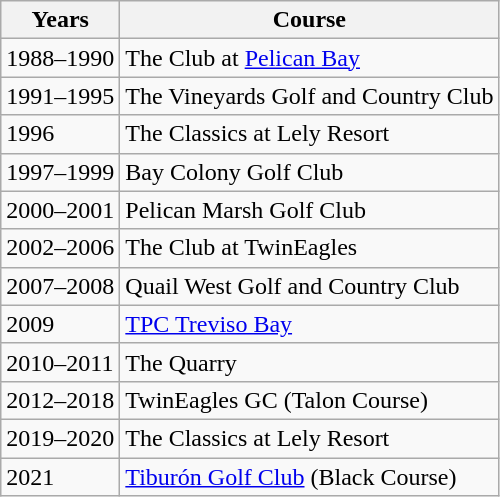<table class=wikitable>
<tr>
<th>Years</th>
<th>Course</th>
</tr>
<tr>
<td>1988–1990</td>
<td>The Club at <a href='#'>Pelican Bay</a></td>
</tr>
<tr>
<td>1991–1995</td>
<td>The Vineyards Golf and Country Club</td>
</tr>
<tr>
<td>1996</td>
<td>The Classics at Lely Resort</td>
</tr>
<tr>
<td>1997–1999</td>
<td>Bay Colony Golf Club</td>
</tr>
<tr>
<td>2000–2001</td>
<td>Pelican Marsh Golf Club</td>
</tr>
<tr>
<td>2002–2006</td>
<td>The Club at TwinEagles</td>
</tr>
<tr>
<td>2007–2008</td>
<td>Quail West Golf and Country Club</td>
</tr>
<tr>
<td>2009</td>
<td><a href='#'>TPC Treviso Bay</a></td>
</tr>
<tr>
<td>2010–2011</td>
<td>The Quarry</td>
</tr>
<tr>
<td>2012–2018</td>
<td>TwinEagles GC (Talon Course)</td>
</tr>
<tr>
<td>2019–2020</td>
<td>The Classics at Lely Resort</td>
</tr>
<tr>
<td>2021</td>
<td><a href='#'>Tiburón Golf Club</a> (Black Course)</td>
</tr>
</table>
